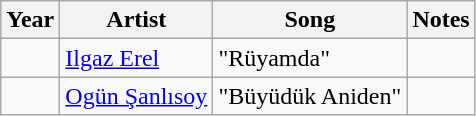<table class="wikitable sortable plainrowheaders">
<tr>
<th scope="col">Year</th>
<th scope="col">Artist</th>
<th scope="col">Song</th>
<th scope="col" class="unsortable">Notes</th>
</tr>
<tr>
<td></td>
<td><a href='#'>Ilgaz Erel</a></td>
<td>"Rüyamda"</td>
<td></td>
</tr>
<tr>
<td></td>
<td><a href='#'>Ogün Şanlısoy</a></td>
<td>"Büyüdük Aniden"</td>
<td></td>
</tr>
</table>
